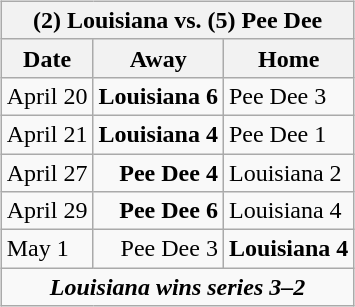<table cellspacing="10">
<tr>
<td valign="top"><br><table class="wikitable">
<tr>
<th bgcolor="#DDDDDD" colspan="4">(2) Louisiana vs. (5) Pee Dee</th>
</tr>
<tr>
<th>Date</th>
<th>Away</th>
<th>Home</th>
</tr>
<tr>
<td>April 20</td>
<td align="right"><strong>Louisiana 6</strong></td>
<td>Pee Dee 3</td>
</tr>
<tr>
<td>April 21</td>
<td align="right"><strong>Louisiana 4</strong></td>
<td>Pee Dee 1</td>
</tr>
<tr>
<td>April 27</td>
<td align="right"><strong>Pee Dee 4</strong></td>
<td>Louisiana 2</td>
</tr>
<tr>
<td>April 29</td>
<td align="right"><strong>Pee Dee 6</strong></td>
<td>Louisiana 4</td>
</tr>
<tr>
<td>May 1</td>
<td align="right">Pee Dee 3</td>
<td><strong>Louisiana 4</strong></td>
</tr>
<tr align="center">
<td colspan="4"><strong><em>Louisiana wins series 3–2</em></strong></td>
</tr>
</table>
</td>
</tr>
</table>
